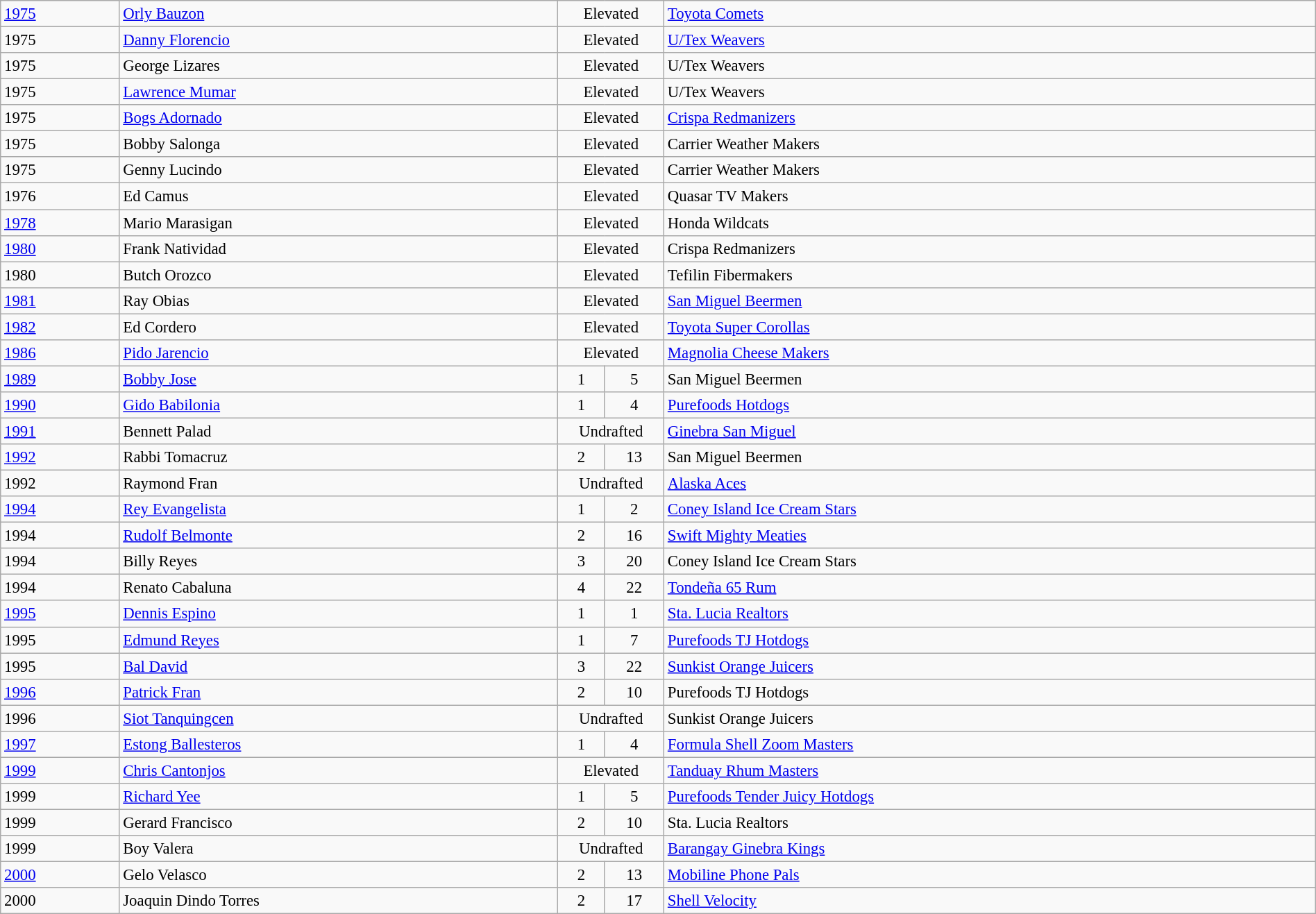<table class=wikitable width=100% style=font-size:95%>
<tr>
<td><a href='#'>1975</a></td>
<td><a href='#'>Orly Bauzon</a></td>
<td colspan=2 align=center>Elevated</td>
<td><a href='#'>Toyota Comets</a></td>
</tr>
<tr>
<td>1975</td>
<td><a href='#'>Danny Florencio</a></td>
<td colspan=2 align=center>Elevated</td>
<td><a href='#'>U/Tex Weavers</a></td>
</tr>
<tr>
<td>1975</td>
<td>George Lizares</td>
<td colspan=2 align=center>Elevated</td>
<td>U/Tex Weavers</td>
</tr>
<tr>
<td>1975</td>
<td><a href='#'>Lawrence Mumar</a></td>
<td colspan=2 align=center>Elevated</td>
<td>U/Tex Weavers</td>
</tr>
<tr>
<td>1975</td>
<td><a href='#'>Bogs Adornado</a></td>
<td colspan=2 align=center>Elevated</td>
<td><a href='#'>Crispa Redmanizers</a></td>
</tr>
<tr>
<td>1975</td>
<td>Bobby Salonga</td>
<td colspan=2 align=center>Elevated</td>
<td>Carrier Weather Makers</td>
</tr>
<tr>
<td>1975</td>
<td>Genny Lucindo</td>
<td colspan=2 align=center>Elevated</td>
<td>Carrier Weather Makers</td>
</tr>
<tr>
<td>1976</td>
<td>Ed Camus</td>
<td colspan=2 align=center>Elevated</td>
<td>Quasar TV Makers</td>
</tr>
<tr>
<td><a href='#'>1978</a></td>
<td>Mario Marasigan</td>
<td colspan=2 align=center>Elevated</td>
<td>Honda Wildcats</td>
</tr>
<tr>
<td><a href='#'>1980</a></td>
<td>Frank Natividad</td>
<td colspan=2 align=center>Elevated</td>
<td>Crispa Redmanizers</td>
</tr>
<tr>
<td>1980</td>
<td>Butch Orozco</td>
<td colspan=2 align=center>Elevated</td>
<td>Tefilin Fibermakers</td>
</tr>
<tr>
<td><a href='#'>1981</a></td>
<td>Ray Obias</td>
<td colspan=2 align=center>Elevated</td>
<td><a href='#'>San Miguel Beermen</a></td>
</tr>
<tr>
<td><a href='#'>1982</a></td>
<td>Ed Cordero</td>
<td colspan=2 align=center>Elevated</td>
<td><a href='#'>Toyota Super Corollas</a></td>
</tr>
<tr>
<td><a href='#'>1986</a></td>
<td><a href='#'>Pido Jarencio</a></td>
<td colspan=2 align=center>Elevated</td>
<td><a href='#'>Magnolia Cheese Makers</a></td>
</tr>
<tr>
<td><a href='#'>1989</a></td>
<td><a href='#'>Bobby Jose</a></td>
<td align=center>1</td>
<td align=center width=50px>5</td>
<td>San Miguel Beermen</td>
</tr>
<tr>
<td><a href='#'>1990</a></td>
<td><a href='#'>Gido Babilonia</a></td>
<td align=center>1</td>
<td align=center>4</td>
<td><a href='#'>Purefoods Hotdogs</a></td>
</tr>
<tr>
<td><a href='#'>1991</a></td>
<td>Bennett Palad</td>
<td colspan=2 align=center>Undrafted</td>
<td><a href='#'>Ginebra San Miguel</a></td>
</tr>
<tr>
<td><a href='#'>1992</a></td>
<td>Rabbi Tomacruz</td>
<td align=center>2</td>
<td align=center>13</td>
<td>San Miguel Beermen</td>
</tr>
<tr>
<td>1992</td>
<td>Raymond Fran</td>
<td colspan=2 align=center>Undrafted</td>
<td><a href='#'>Alaska Aces</a></td>
</tr>
<tr>
<td><a href='#'>1994</a></td>
<td><a href='#'>Rey Evangelista</a></td>
<td align=center>1</td>
<td align=center>2</td>
<td><a href='#'>Coney Island Ice Cream Stars</a></td>
</tr>
<tr>
<td>1994</td>
<td><a href='#'>Rudolf Belmonte</a></td>
<td align=center>2</td>
<td align=center>16</td>
<td><a href='#'>Swift Mighty Meaties</a></td>
</tr>
<tr>
<td>1994</td>
<td>Billy Reyes</td>
<td align=center>3</td>
<td align=center>20</td>
<td>Coney Island Ice Cream Stars</td>
</tr>
<tr>
<td>1994</td>
<td>Renato Cabaluna</td>
<td align=center>4</td>
<td align=center>22</td>
<td><a href='#'>Tondeña 65 Rum</a></td>
</tr>
<tr>
<td><a href='#'>1995</a></td>
<td><a href='#'>Dennis Espino</a></td>
<td align=center>1</td>
<td align=center>1</td>
<td><a href='#'>Sta. Lucia Realtors</a></td>
</tr>
<tr>
<td>1995</td>
<td><a href='#'>Edmund Reyes</a></td>
<td align=center>1</td>
<td align=center>7</td>
<td><a href='#'>Purefoods TJ Hotdogs</a></td>
</tr>
<tr>
<td>1995</td>
<td><a href='#'>Bal David</a></td>
<td align=center>3</td>
<td align=center>22</td>
<td><a href='#'>Sunkist Orange Juicers</a></td>
</tr>
<tr>
<td><a href='#'>1996</a></td>
<td><a href='#'>Patrick Fran</a></td>
<td align=center>2</td>
<td align=center>10</td>
<td>Purefoods TJ Hotdogs</td>
</tr>
<tr>
<td>1996</td>
<td><a href='#'>Siot Tanquingcen</a></td>
<td colspan=2 align=center>Undrafted</td>
<td>Sunkist Orange Juicers</td>
</tr>
<tr>
<td><a href='#'>1997</a></td>
<td><a href='#'>Estong Ballesteros</a></td>
<td align=center>1</td>
<td align=center>4</td>
<td><a href='#'>Formula Shell Zoom Masters</a></td>
</tr>
<tr>
<td><a href='#'>1999</a></td>
<td><a href='#'>Chris Cantonjos</a></td>
<td colspan=2 align=center>Elevated</td>
<td><a href='#'>Tanduay Rhum Masters</a></td>
</tr>
<tr>
<td>1999</td>
<td><a href='#'>Richard Yee</a></td>
<td align=center>1</td>
<td align=center>5</td>
<td><a href='#'>Purefoods Tender Juicy Hotdogs</a></td>
</tr>
<tr>
<td>1999</td>
<td>Gerard Francisco</td>
<td align=center>2</td>
<td align=center>10</td>
<td>Sta. Lucia Realtors</td>
</tr>
<tr>
<td>1999</td>
<td>Boy Valera</td>
<td colspan=2 align=center>Undrafted</td>
<td><a href='#'>Barangay Ginebra Kings</a></td>
</tr>
<tr>
<td><a href='#'>2000</a></td>
<td>Gelo Velasco</td>
<td align=center>2</td>
<td align=center>13</td>
<td><a href='#'>Mobiline Phone Pals</a></td>
</tr>
<tr>
<td>2000</td>
<td>Joaquin Dindo Torres</td>
<td align=center>2</td>
<td align=center width=50px>17</td>
<td><a href='#'>Shell Velocity</a></td>
</tr>
</table>
